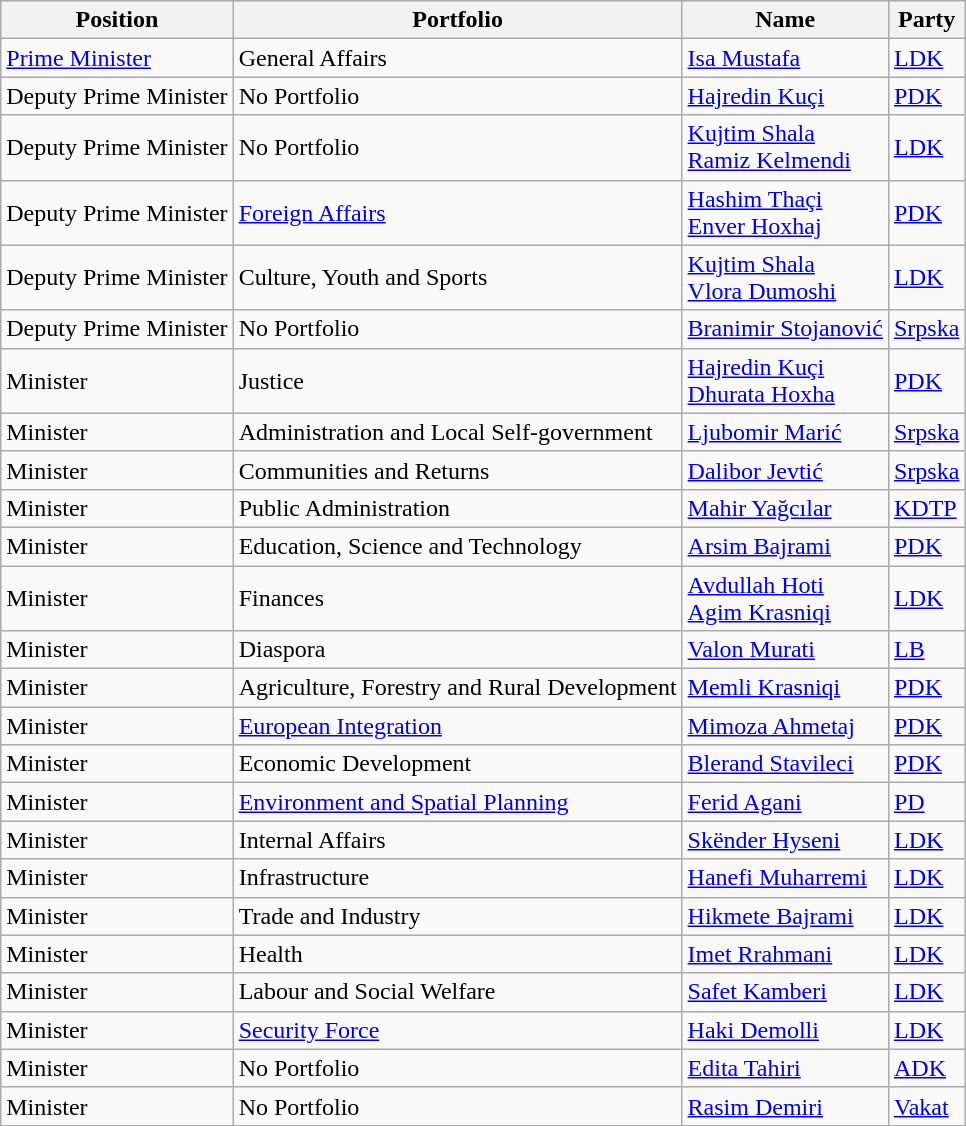<table class="wikitable">
<tr>
<th>Position</th>
<th>Portfolio</th>
<th>Name</th>
<th>Party</th>
</tr>
<tr>
<td><a href='#'>Prime Minister</a></td>
<td>General Affairs</td>
<td><a href='#'>Isa Mustafa</a></td>
<td><a href='#'>LDK</a></td>
</tr>
<tr>
<td>Deputy Prime Minister</td>
<td>No Portfolio</td>
<td><a href='#'>Hajredin Kuçi</a></td>
<td><a href='#'>PDK</a></td>
</tr>
<tr>
<td>Deputy Prime Minister</td>
<td>No Portfolio</td>
<td><a href='#'>Kujtim Shala</a><br><a href='#'>Ramiz Kelmendi</a></td>
<td><a href='#'>LDK</a></td>
</tr>
<tr>
<td>Deputy Prime Minister</td>
<td><a href='#'>Foreign Affairs</a></td>
<td><a href='#'>Hashim Thaçi</a><br><a href='#'>Enver Hoxhaj</a></td>
<td><a href='#'>PDK</a></td>
</tr>
<tr>
<td>Deputy Prime Minister</td>
<td>Culture, Youth and Sports</td>
<td><a href='#'>Kujtim Shala</a><br><a href='#'>Vlora Dumoshi</a></td>
<td><a href='#'>LDK</a></td>
</tr>
<tr>
<td>Deputy Prime Minister</td>
<td>No Portfolio</td>
<td><a href='#'>Branimir Stojanović</a></td>
<td><a href='#'>Srpska</a></td>
</tr>
<tr>
<td>Minister</td>
<td>Justice</td>
<td><a href='#'>Hajredin Kuçi</a><br><a href='#'>Dhurata Hoxha</a></td>
<td><a href='#'>PDK</a></td>
</tr>
<tr>
<td>Minister</td>
<td>Administration and Local Self-government</td>
<td><a href='#'>Ljubomir Marić</a></td>
<td><a href='#'>Srpska</a></td>
</tr>
<tr>
<td>Minister</td>
<td>Communities and Returns</td>
<td><a href='#'>Dalibor Jevtić</a></td>
<td><a href='#'>Srpska</a></td>
</tr>
<tr>
<td>Minister</td>
<td>Public Administration</td>
<td><a href='#'>Mahir Yağcılar</a></td>
<td><a href='#'>KDTP</a></td>
</tr>
<tr>
<td>Minister</td>
<td>Education, Science and Technology</td>
<td><a href='#'>Arsim Bajrami</a></td>
<td><a href='#'>PDK</a></td>
</tr>
<tr>
<td>Minister</td>
<td>Finances</td>
<td><a href='#'>Avdullah Hoti</a><br><a href='#'>Agim Krasniqi</a></td>
<td><a href='#'>LDK</a></td>
</tr>
<tr>
<td>Minister</td>
<td>Diaspora</td>
<td><a href='#'>Valon Murati</a></td>
<td><a href='#'>LB</a></td>
</tr>
<tr>
<td>Minister</td>
<td>Agriculture, Forestry and Rural Development</td>
<td><a href='#'>Memli Krasniqi</a></td>
<td><a href='#'>PDK</a></td>
</tr>
<tr>
<td>Minister</td>
<td><a href='#'>European Integration</a></td>
<td><a href='#'>Mimoza Ahmetaj</a></td>
<td><a href='#'>PDK</a></td>
</tr>
<tr>
<td>Minister</td>
<td>Economic Development</td>
<td><a href='#'>Blerand Stavileci</a></td>
<td><a href='#'>PDK</a></td>
</tr>
<tr>
<td>Minister</td>
<td><a href='#'>Environment and Spatial Planning</a></td>
<td><a href='#'>Ferid Agani</a></td>
<td><a href='#'>PD</a></td>
</tr>
<tr>
<td>Minister</td>
<td>Internal Affairs</td>
<td><a href='#'>Skënder Hyseni</a></td>
<td><a href='#'>LDK</a></td>
</tr>
<tr>
<td>Minister</td>
<td>Infrastructure</td>
<td><a href='#'>Hanefi Muharremi</a></td>
<td><a href='#'>LDK</a></td>
</tr>
<tr>
<td>Minister</td>
<td>Trade and Industry</td>
<td><a href='#'>Hikmete Bajrami</a></td>
<td><a href='#'>LDK</a></td>
</tr>
<tr>
<td>Minister</td>
<td>Health</td>
<td><a href='#'>Imet Rrahmani</a></td>
<td><a href='#'>LDK</a></td>
</tr>
<tr>
<td>Minister</td>
<td>Labour and Social Welfare</td>
<td><a href='#'>Safet Kamberi</a></td>
<td><a href='#'>LDK</a></td>
</tr>
<tr>
<td>Minister</td>
<td><a href='#'>Security Force</a></td>
<td><a href='#'>Haki Demolli</a></td>
<td><a href='#'>LDK</a></td>
</tr>
<tr>
<td>Minister</td>
<td>No Portfolio</td>
<td><a href='#'>Edita Tahiri</a></td>
<td><a href='#'>ADK</a></td>
</tr>
<tr>
<td>Minister</td>
<td>No Portfolio</td>
<td><a href='#'>Rasim Demiri</a></td>
<td><a href='#'>Vakat</a></td>
</tr>
<tr>
</tr>
</table>
